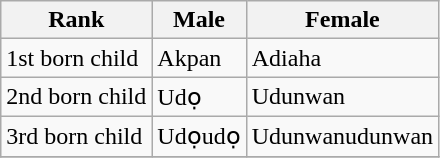<table class="wikitable">
<tr>
<th>Rank</th>
<th>Male</th>
<th>Female</th>
</tr>
<tr>
<td>1st born child</td>
<td>Akpan</td>
<td>Adiaha</td>
</tr>
<tr>
<td>2nd born child</td>
<td>Udọ</td>
<td>Udunwan</td>
</tr>
<tr>
<td>3rd born child</td>
<td>Udọudọ</td>
<td>Udunwanudunwan</td>
</tr>
<tr>
</tr>
</table>
